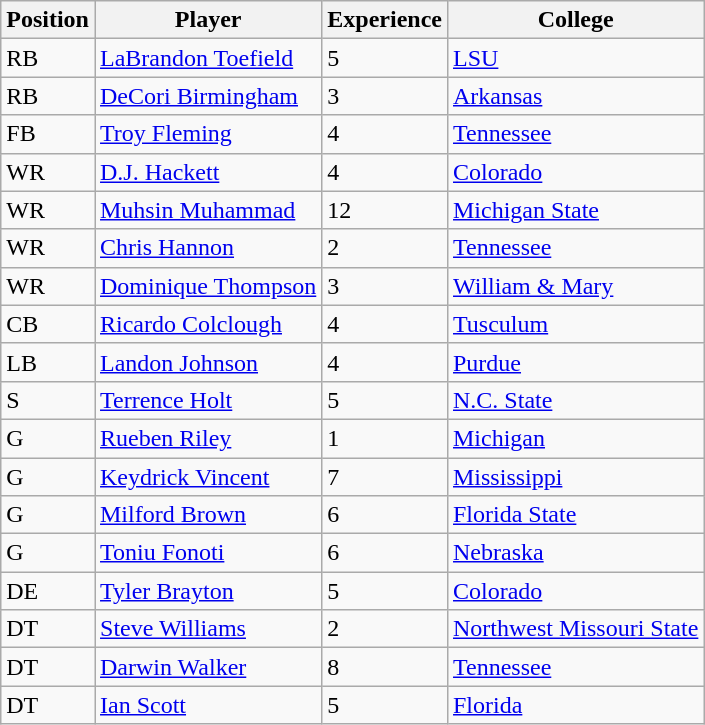<table class="wikitable">
<tr>
<th>Position</th>
<th>Player</th>
<th>Experience</th>
<th>College</th>
</tr>
<tr>
<td>RB</td>
<td><a href='#'>LaBrandon Toefield</a></td>
<td>5</td>
<td><a href='#'>LSU</a></td>
</tr>
<tr>
<td>RB</td>
<td><a href='#'>DeCori Birmingham</a></td>
<td>3</td>
<td><a href='#'>Arkansas</a></td>
</tr>
<tr>
<td>FB</td>
<td><a href='#'>Troy Fleming</a></td>
<td>4</td>
<td><a href='#'>Tennessee</a></td>
</tr>
<tr>
<td>WR</td>
<td><a href='#'>D.J. Hackett</a></td>
<td>4</td>
<td><a href='#'>Colorado</a></td>
</tr>
<tr>
<td>WR</td>
<td><a href='#'>Muhsin Muhammad</a></td>
<td>12</td>
<td><a href='#'>Michigan State</a></td>
</tr>
<tr>
<td>WR</td>
<td><a href='#'>Chris Hannon</a></td>
<td>2</td>
<td><a href='#'>Tennessee</a></td>
</tr>
<tr>
<td>WR</td>
<td><a href='#'>Dominique Thompson</a></td>
<td>3</td>
<td><a href='#'>William & Mary</a></td>
</tr>
<tr>
<td>CB</td>
<td><a href='#'>Ricardo Colclough</a></td>
<td>4</td>
<td><a href='#'>Tusculum</a></td>
</tr>
<tr>
<td>LB</td>
<td><a href='#'>Landon Johnson</a></td>
<td>4</td>
<td><a href='#'>Purdue</a></td>
</tr>
<tr>
<td>S</td>
<td><a href='#'>Terrence Holt</a></td>
<td>5</td>
<td><a href='#'>N.C. State</a></td>
</tr>
<tr>
<td>G</td>
<td><a href='#'>Rueben Riley</a></td>
<td>1</td>
<td><a href='#'>Michigan</a></td>
</tr>
<tr>
<td>G</td>
<td><a href='#'>Keydrick Vincent</a></td>
<td>7</td>
<td><a href='#'>Mississippi</a></td>
</tr>
<tr>
<td>G</td>
<td><a href='#'>Milford Brown</a></td>
<td>6</td>
<td><a href='#'>Florida State</a></td>
</tr>
<tr>
<td>G</td>
<td><a href='#'>Toniu Fonoti</a></td>
<td>6</td>
<td><a href='#'>Nebraska</a></td>
</tr>
<tr>
<td>DE</td>
<td><a href='#'>Tyler Brayton</a></td>
<td>5</td>
<td><a href='#'>Colorado</a></td>
</tr>
<tr>
<td>DT</td>
<td><a href='#'>Steve Williams</a></td>
<td>2</td>
<td><a href='#'>Northwest Missouri State</a></td>
</tr>
<tr>
<td>DT</td>
<td><a href='#'>Darwin Walker</a></td>
<td>8</td>
<td><a href='#'>Tennessee</a></td>
</tr>
<tr>
<td>DT</td>
<td><a href='#'>Ian Scott</a></td>
<td>5</td>
<td><a href='#'>Florida</a></td>
</tr>
</table>
